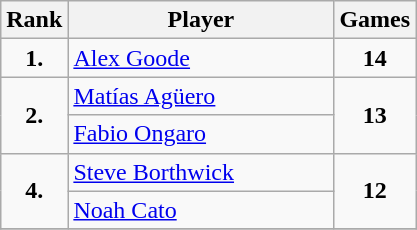<table class="wikitable sticky-header">
<tr>
<th width=35>Rank</th>
<th width=170>Player</th>
<th width=40>Games</th>
</tr>
<tr>
<td align=center><strong>1.</strong></td>
<td> <a href='#'>Alex Goode</a></td>
<td align=center><strong>14</strong></td>
</tr>
<tr>
<td rowspan=2 align=center><strong>2.</strong></td>
<td> <a href='#'>Matías Agüero</a></td>
<td rowspan=2 align=center><strong>13</strong></td>
</tr>
<tr>
<td> <a href='#'>Fabio Ongaro</a></td>
</tr>
<tr>
<td rowspan=2 align=center><strong>4.</strong></td>
<td> <a href='#'>Steve Borthwick</a></td>
<td rowspan=2 align=center><strong>12</strong></td>
</tr>
<tr>
<td> <a href='#'>Noah Cato</a></td>
</tr>
<tr>
</tr>
</table>
